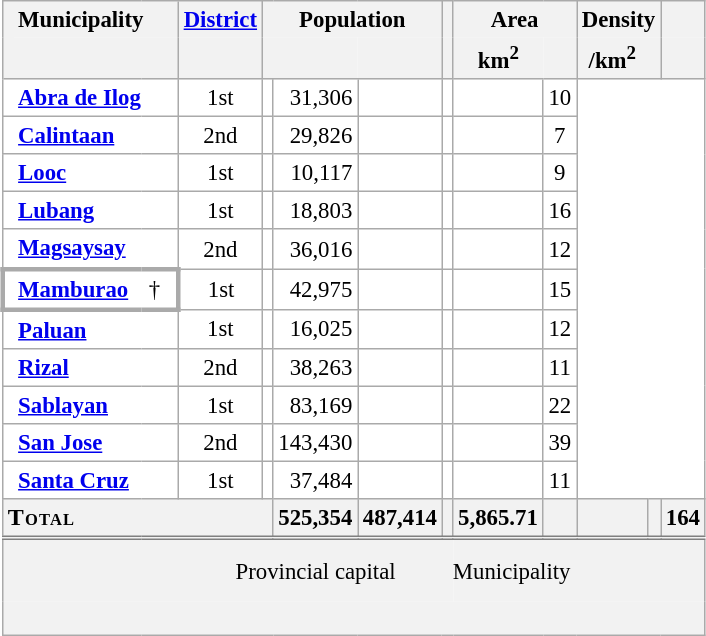<table class="wikitable sortable" style="table-layout:fixed;text-align:right;background-color:white;font-size:95%;border-collapse:collapse;margin:auto;">
<tr style="text-align:center;">
<th scope="col" style="border-width:thin 0 0 thin;" class="unsortable" rowspan="2"></th>
<th scope="col" style="border-width:thin 0 0 0;text-align:left;padding-right:1.5em;" class="unsortable" colspan="2">Municipality</th>
<th scope="col" style="border-bottom:none;" class="unsortable"><a href='#'>District</a></th>
<th scope="col" style="border-bottom:0;" class="unsortable" colspan="3">Population</th>
<th scope="col" style="border-bottom:0;" class="unsortable"></th>
<th scope="col" style="border-bottom:0;" class="unsortable" colspan="2">Area</th>
<th scope="col" style="border-bottom:0;" class="unsortable" colspan="2">Density</th>
<th scope="col" style="border-bottom:0;" class="unsortable"></th>
</tr>
<tr>
<th style="border-width:0 thin thin 0;" colspan="2"></th>
<th scope="col" style="border-top:none;"></th>
<th style="border-width:0 0 thin thin;text-align:center;" colspan="2"></th>
<th style="border-width:0 thin thin 0;text-align:center;"></th>
<th style="border-top:0;"></th>
<th style="border-width:0 0 thin thin;text-align:center;">km<sup>2</sup></th>
<th style="border-width:0 thin thin 0;text-align:center;" class="unsortable"></th>
<th style="border-width:0 0 thin thin;text-align:center;">/km<sup>2</sup></th>
<th style="border-width:0 thin thin 0;text-align:center;" class="unsortable"></th>
<th style="border-top:0;"></th>
</tr>
<tr>
<th scope="row" style="border-right:0;background-color:initial;"></th>
<td style="text-align:left;font-weight:bold;border-left:0;" colspan="2"><a href='#'>Abra de Ilog</a></td>
<td style="text-align:center;">1st</td>
<td></td>
<td>31,306</td>
<td></td>
<td></td>
<td></td>
<td style="text-align:center;">10</td>
</tr>
<tr>
<th scope="row" style="border-right:0;background-color:initial;"></th>
<td style="text-align:left;font-weight:bold;border-left:0;" colspan="2"><a href='#'>Calintaan</a></td>
<td style="text-align:center;">2nd</td>
<td></td>
<td>29,826</td>
<td></td>
<td></td>
<td></td>
<td style="text-align:center;">7</td>
</tr>
<tr>
<th scope="row" style="border-right:0;background-color:initial;"></th>
<td style="text-align:left;font-weight:bold;border-left:0;" colspan="2"><a href='#'>Looc</a></td>
<td style="text-align:center;">1st</td>
<td></td>
<td>10,117</td>
<td></td>
<td></td>
<td></td>
<td style="text-align:center;">9</td>
</tr>
<tr>
<th scope="row" style="border-right:0;background-color:initial;"></th>
<td style="text-align:left;font-weight:bold;border-left:0;" colspan="2"><a href='#'>Lubang</a></td>
<td style="text-align:center;">1st</td>
<td></td>
<td>18,803</td>
<td></td>
<td></td>
<td></td>
<td style="text-align:center;">16</td>
</tr>
<tr>
<th scope="row" style="border-right:0;background-color:initial;"></th>
<td style="text-align:left;font-weight:bold;border-left:0;" colspan="2"><a href='#'>Magsaysay</a></td>
<td style="text-align:center;">2nd</td>
<td></td>
<td>36,016</td>
<td></td>
<td></td>
<td></td>
<td style="text-align:center;">12</td>
</tr>
<tr>
<th scope="row" style="border-width:medium 0 medium medium;background-color:initial;"></th>
<td style="text-align:left;font-weight:bold;border-width:medium 0 medium;"><a href='#'>Mamburao</a></td>
<td style="border-width:medium medium medium 0;padding-right:0.7em;">†</td>
<td style="text-align:center;">1st</td>
<td></td>
<td>42,975</td>
<td></td>
<td></td>
<td></td>
<td style="text-align:center;">15</td>
</tr>
<tr>
<th scope="row" style="border-right:0;background-color:initial;"></th>
<td style="text-align:left;font-weight:bold;border-left:0;" colspan="2"><a href='#'>Paluan</a></td>
<td style="text-align:center;">1st</td>
<td></td>
<td>16,025</td>
<td></td>
<td></td>
<td></td>
<td style="text-align:center;">12</td>
</tr>
<tr>
<th scope="row" style="border-right:0;background-color:initial;"></th>
<td style="text-align:left;font-weight:bold;border-left:0;" colspan="2"><a href='#'>Rizal</a></td>
<td style="text-align:center;">2nd</td>
<td></td>
<td>38,263</td>
<td></td>
<td></td>
<td></td>
<td style="text-align:center;">11</td>
</tr>
<tr>
<th scope="row" style="border-right:0;background-color:initial;"></th>
<td style="text-align:left;font-weight:bold;border-left:0;" colspan="2"><a href='#'>Sablayan</a></td>
<td style="text-align:center;">1st</td>
<td></td>
<td>83,169</td>
<td></td>
<td></td>
<td></td>
<td style="text-align:center;">22</td>
</tr>
<tr>
<th scope="row" style="border-right:0;background-color:initial;"></th>
<td style="text-align:left;font-weight:bold;border-left:0;" colspan="2"><a href='#'>San Jose</a></td>
<td style="text-align:center;">2nd</td>
<td></td>
<td>143,430</td>
<td></td>
<td></td>
<td></td>
<td style="text-align:center;">39</td>
</tr>
<tr>
<th scope="row" style="border-right:0;background-color:initial;"></th>
<td style="text-align:left;font-weight:bold;border-left:0;" colspan="2"><a href='#'>Santa Cruz</a></td>
<td style="text-align:center;">1st</td>
<td></td>
<td>37,484</td>
<td></td>
<td></td>
<td></td>
<td style="text-align:center;">11</td>
</tr>
<tr class="sortbottom">
<th colspan="5" style="border-left:0;text-align:left;font-size:medium;font-variant:small-caps;letter-spacing:0.05em;">Total</th>
<th style="text-align:right;">525,354</th>
<th style="text-align:right;">487,414</th>
<th style="text-align:right;"></th>
<th style="text-align:right;">5,865.71</th>
<th style="text-align:right;"></th>
<th style="text-align:right;"></th>
<th style="text-align:right;"></th>
<th style="text-align:center;">164</th>
</tr>
<tr class="sortbottom" style="background-color:#F2F2F2;line-height:1.3em;border-top:double grey;">
<td colspan="3" style="border-width:thin 0 0 thin;"></td>
<td colspan="5" style="border-width:thin 0 0 0;text-align:center;padding:0.7em 0;">Provincial capital</td>
<td colspan="6" style="border-width:thin 0 0 0;text-align:left;padding:0.7em 0;">Municipality</td>
</tr>
<tr class="sortbottom" style="background-color:#F2F2F2;line-height:1.3em;font-size:110%;">
<td colspan="13" style="border-top:0;text-align:left;padding:0 12em;"><br></td>
</tr>
</table>
